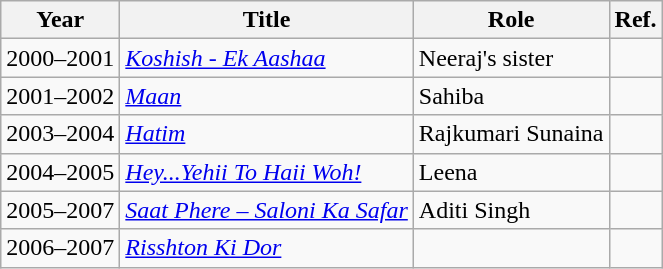<table class="wikitable sortable">
<tr>
<th>Year</th>
<th>Title</th>
<th>Role</th>
<th>Ref.</th>
</tr>
<tr>
<td>2000–2001</td>
<td><em><a href='#'>Koshish - Ek Aashaa</a></em></td>
<td>Neeraj's sister</td>
<td></td>
</tr>
<tr>
<td>2001–2002</td>
<td><em><a href='#'>Maan</a></em></td>
<td>Sahiba</td>
<td></td>
</tr>
<tr>
<td>2003–2004</td>
<td><em><a href='#'>Hatim</a></em></td>
<td>Rajkumari Sunaina</td>
<td></td>
</tr>
<tr>
<td>2004–2005</td>
<td><em><a href='#'>Hey...Yehii To Haii Woh!</a></em></td>
<td>Leena</td>
<td></td>
</tr>
<tr>
<td>2005–2007</td>
<td><em><a href='#'>Saat Phere – Saloni Ka Safar</a></em></td>
<td>Aditi Singh</td>
<td></td>
</tr>
<tr>
<td>2006–2007</td>
<td><em><a href='#'>Risshton Ki Dor</a></em></td>
<td></td>
<td></td>
</tr>
</table>
